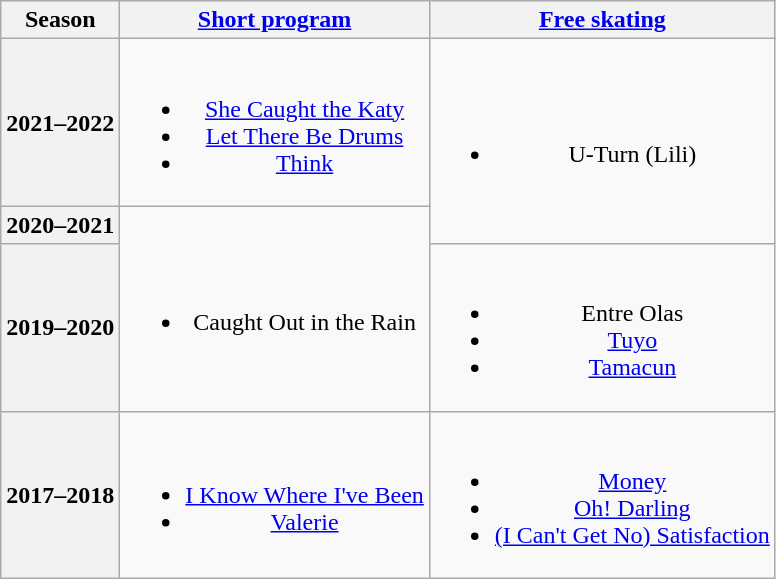<table class=wikitable style=text-align:center>
<tr>
<th>Season</th>
<th><a href='#'>Short program</a></th>
<th><a href='#'>Free skating</a></th>
</tr>
<tr>
<th>2021–2022<br></th>
<td><br><ul><li><a href='#'>She Caught the Katy</a> <br> </li><li><a href='#'>Let There Be Drums</a> <br> </li><li><a href='#'>Think</a> <br></li></ul></td>
<td rowspan=2><br><ul><li>U-Turn (Lili)<br></li></ul></td>
</tr>
<tr>
<th>2020–2021<br></th>
<td rowspan=2><br><ul><li>Caught Out in the Rain<br></li></ul></td>
</tr>
<tr>
<th>2019–2020<br></th>
<td><br><ul><li>Entre Olas<br></li><li><a href='#'>Tuyo</a><br></li><li><a href='#'>Tamacun</a><br></li></ul></td>
</tr>
<tr>
<th>2017–2018</th>
<td><br><ul><li><a href='#'>I Know Where I've Been</a> <br></li><li><a href='#'>Valerie</a> <br></li></ul></td>
<td><br><ul><li><a href='#'>Money</a> <br></li><li><a href='#'>Oh! Darling</a> <br></li><li><a href='#'>(I Can't Get No) Satisfaction</a> <br></li></ul></td>
</tr>
</table>
